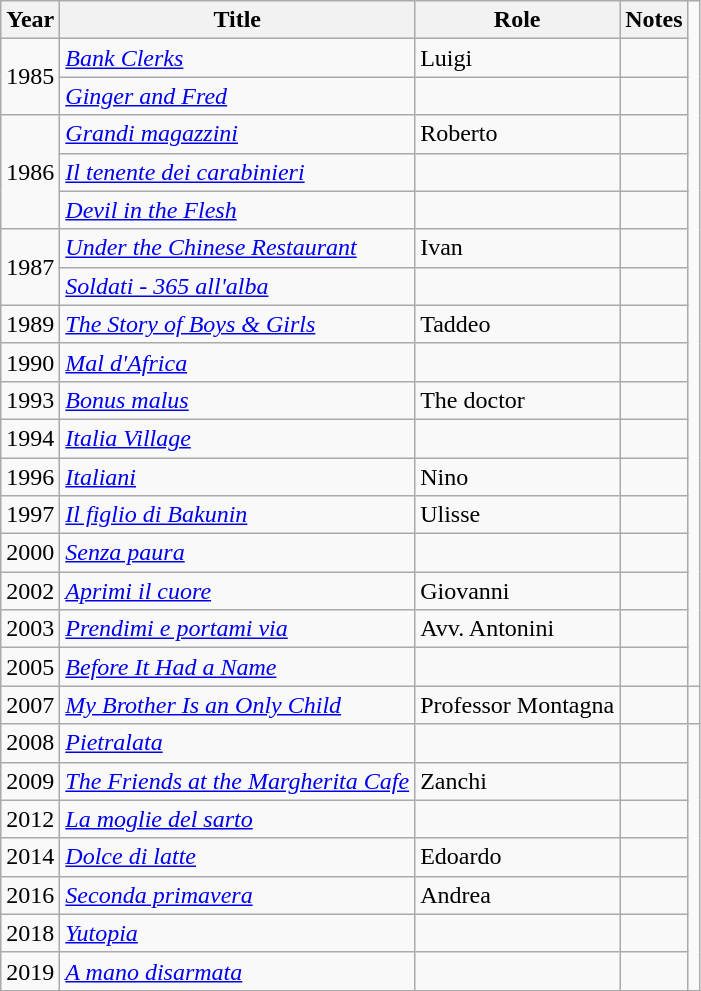<table class="wikitable sortable">
<tr>
<th>Year</th>
<th>Title</th>
<th>Role</th>
<th class="unsortable">Notes</th>
</tr>
<tr>
<td rowspan=2>1985</td>
<td><em><a href='#'>Bank Clerks</a></em></td>
<td>Luigi</td>
<td></td>
</tr>
<tr>
<td><em><a href='#'>Ginger and Fred</a></em></td>
<td></td>
<td></td>
</tr>
<tr>
<td rowspan=3>1986</td>
<td><em><a href='#'>Grandi magazzini</a></em></td>
<td>Roberto</td>
<td></td>
</tr>
<tr>
<td><em><a href='#'>Il tenente dei carabinieri</a></em></td>
<td></td>
<td></td>
</tr>
<tr>
<td><em><a href='#'>Devil in the Flesh</a></em></td>
<td></td>
<td></td>
</tr>
<tr>
<td rowspan=2>1987</td>
<td><em><a href='#'>Under the Chinese Restaurant</a></em></td>
<td>Ivan</td>
<td></td>
</tr>
<tr>
<td><em><a href='#'>Soldati - 365 all'alba</a></em></td>
<td></td>
<td></td>
</tr>
<tr>
<td>1989</td>
<td><em><a href='#'>The Story of Boys & Girls</a></em></td>
<td>Taddeo</td>
<td></td>
</tr>
<tr>
<td>1990</td>
<td><em><a href='#'>Mal d'Africa</a></em></td>
<td></td>
<td></td>
</tr>
<tr>
<td>1993</td>
<td><em><a href='#'>Bonus malus</a></em></td>
<td>The doctor</td>
<td></td>
</tr>
<tr>
<td>1994</td>
<td><em><a href='#'>Italia Village</a></em></td>
<td></td>
<td></td>
</tr>
<tr>
<td>1996</td>
<td><em><a href='#'>Italiani</a></em></td>
<td>Nino</td>
<td></td>
</tr>
<tr>
<td>1997</td>
<td><em><a href='#'>Il figlio di Bakunin</a></em></td>
<td>Ulisse</td>
<td></td>
</tr>
<tr>
<td>2000</td>
<td><em><a href='#'>Senza paura</a></em></td>
<td></td>
<td></td>
</tr>
<tr>
<td>2002</td>
<td><em><a href='#'>Aprimi il cuore</a></em></td>
<td>Giovanni</td>
<td></td>
</tr>
<tr>
<td>2003</td>
<td><em><a href='#'>Prendimi e portami via</a></em></td>
<td>Avv. Antonini</td>
<td></td>
</tr>
<tr>
<td>2005</td>
<td><em><a href='#'>Before It Had a Name</a></em></td>
<td></td>
<td></td>
</tr>
<tr>
<td>2007</td>
<td><em><a href='#'>My Brother Is an Only Child</a></em></td>
<td>Professor Montagna</td>
<td></td>
<td></td>
</tr>
<tr>
<td>2008</td>
<td><em><a href='#'>Pietralata</a></em></td>
<td></td>
<td></td>
</tr>
<tr>
<td>2009</td>
<td><em><a href='#'>The Friends at the Margherita Cafe</a></em></td>
<td>Zanchi</td>
<td></td>
</tr>
<tr>
<td>2012</td>
<td><em><a href='#'>La moglie del sarto</a></em></td>
<td></td>
<td></td>
</tr>
<tr>
<td>2014</td>
<td><em><a href='#'>Dolce di latte</a></em></td>
<td>Edoardo</td>
<td></td>
</tr>
<tr>
<td>2016</td>
<td><em><a href='#'>Seconda primavera</a></em></td>
<td>Andrea</td>
<td></td>
</tr>
<tr>
<td>2018</td>
<td><em><a href='#'>Yutopia</a></em></td>
<td></td>
<td></td>
</tr>
<tr>
<td>2019</td>
<td><em><a href='#'>A mano disarmata</a></em></td>
<td></td>
<td></td>
</tr>
</table>
